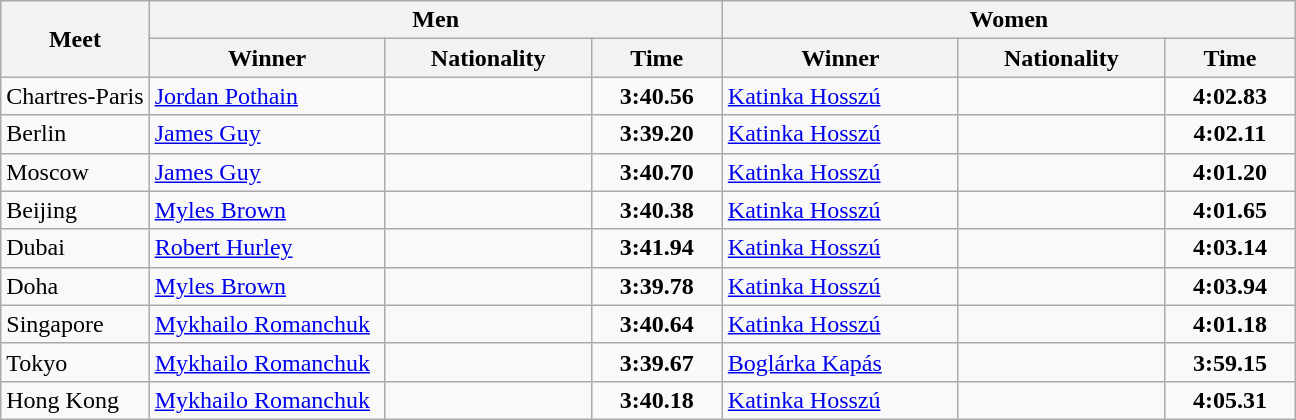<table class="wikitable">
<tr>
<th rowspan="2">Meet</th>
<th colspan="3">Men</th>
<th colspan="3">Women</th>
</tr>
<tr>
<th width=150>Winner</th>
<th width=130>Nationality</th>
<th width=80>Time</th>
<th width=150>Winner</th>
<th width=130>Nationality</th>
<th width=80>Time</th>
</tr>
<tr>
<td>Chartres-Paris</td>
<td><a href='#'>Jordan Pothain</a></td>
<td></td>
<td align=center><strong>3:40.56</strong></td>
<td><a href='#'>Katinka Hosszú</a></td>
<td></td>
<td align=center><strong>4:02.83</strong></td>
</tr>
<tr>
<td>Berlin</td>
<td><a href='#'>James Guy</a></td>
<td></td>
<td align=center><strong>3:39.20</strong></td>
<td><a href='#'>Katinka Hosszú</a></td>
<td></td>
<td align=center><strong>4:02.11</strong></td>
</tr>
<tr>
<td>Moscow</td>
<td><a href='#'>James Guy</a></td>
<td></td>
<td align=center><strong>3:40.70</strong></td>
<td><a href='#'>Katinka Hosszú</a></td>
<td></td>
<td align=center><strong>4:01.20</strong></td>
</tr>
<tr>
<td>Beijing</td>
<td><a href='#'>Myles Brown</a></td>
<td></td>
<td align=center><strong>3:40.38</strong></td>
<td><a href='#'>Katinka Hosszú</a></td>
<td></td>
<td align=center><strong>4:01.65</strong></td>
</tr>
<tr>
<td>Dubai</td>
<td><a href='#'>Robert Hurley</a></td>
<td></td>
<td align=center><strong>3:41.94</strong></td>
<td><a href='#'>Katinka Hosszú</a></td>
<td></td>
<td align=center><strong>4:03.14</strong></td>
</tr>
<tr>
<td>Doha</td>
<td><a href='#'>Myles Brown</a></td>
<td></td>
<td align=center><strong>3:39.78</strong></td>
<td><a href='#'>Katinka Hosszú</a></td>
<td></td>
<td align=center><strong>4:03.94</strong></td>
</tr>
<tr>
<td>Singapore</td>
<td><a href='#'>Mykhailo Romanchuk</a></td>
<td></td>
<td align=center><strong>3:40.64</strong></td>
<td><a href='#'>Katinka Hosszú</a></td>
<td></td>
<td align=center><strong>4:01.18</strong></td>
</tr>
<tr>
<td>Tokyo</td>
<td><a href='#'>Mykhailo Romanchuk</a></td>
<td></td>
<td align=center><strong>3:39.67</strong></td>
<td><a href='#'>Boglárka Kapás</a></td>
<td></td>
<td align=center><strong>3:59.15</strong></td>
</tr>
<tr>
<td>Hong Kong</td>
<td><a href='#'>Mykhailo Romanchuk</a></td>
<td></td>
<td align=center><strong>3:40.18</strong></td>
<td><a href='#'>Katinka Hosszú</a></td>
<td></td>
<td align=center><strong>4:05.31</strong></td>
</tr>
</table>
